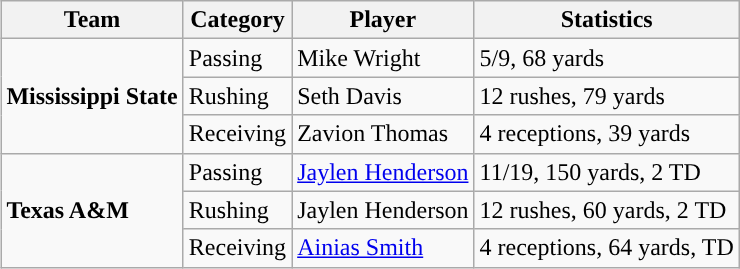<table class="wikitable" style="float: right;">
<tr>
<th>Team</th>
<th>Category</th>
<th>Player</th>
<th>Statistics</th>
</tr>
<tr>
<td rowspan=3><strong>Mississippi State</strong></td>
<td>Passing</td>
<td>Mike Wright</td>
<td>5/9, 68 yards</td>
</tr>
<tr>
<td>Rushing</td>
<td>Seth Davis</td>
<td>12 rushes, 79 yards</td>
</tr>
<tr>
<td>Receiving</td>
<td>Zavion Thomas</td>
<td>4 receptions, 39 yards</td>
</tr>
<tr>
<td rowspan=3><strong>Texas A&M</strong></td>
<td>Passing</td>
<td><a href='#'>Jaylen Henderson</a></td>
<td>11/19, 150 yards, 2 TD</td>
</tr>
<tr>
<td>Rushing</td>
<td>Jaylen Henderson</td>
<td>12 rushes, 60 yards, 2 TD</td>
</tr>
<tr>
<td>Receiving</td>
<td><a href='#'>Ainias Smith</a></td>
<td>4 receptions, 64 yards, TD</td>
</tr>
</table>
